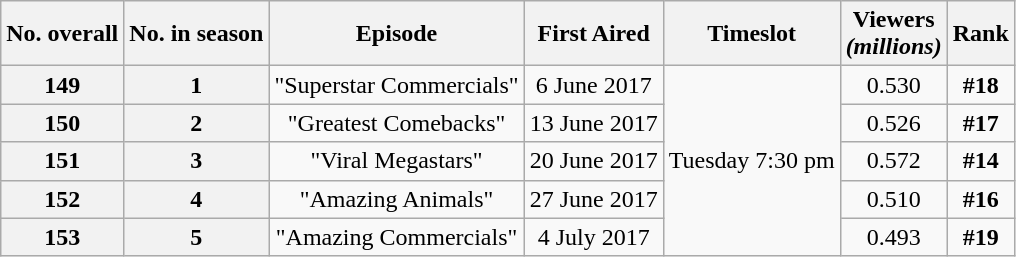<table class="wikitable plainrowheaders" style="text-align:center;">
<tr>
<th>No. overall</th>
<th>No. in season</th>
<th>Episode</th>
<th>First Aired</th>
<th>Timeslot</th>
<th>Viewers<br><em>(millions)</em></th>
<th>Rank</th>
</tr>
<tr>
<th>149</th>
<th>1</th>
<td>"Superstar Commercials"</td>
<td>6 June 2017</td>
<td rowspan="5">Tuesday 7:30 pm</td>
<td>0.530</td>
<td><strong>#18</strong></td>
</tr>
<tr>
<th>150</th>
<th>2</th>
<td>"Greatest Comebacks"</td>
<td>13 June 2017</td>
<td>0.526</td>
<td><strong>#17</strong></td>
</tr>
<tr>
<th>151</th>
<th>3</th>
<td>"Viral Megastars"</td>
<td>20 June 2017</td>
<td>0.572</td>
<td><strong>#14</strong></td>
</tr>
<tr>
<th>152</th>
<th>4</th>
<td>"Amazing Animals"</td>
<td>27 June 2017</td>
<td>0.510</td>
<td><strong>#16</strong></td>
</tr>
<tr>
<th>153</th>
<th>5</th>
<td>"Amazing Commercials"</td>
<td>4 July 2017</td>
<td>0.493</td>
<td><strong>#19</strong></td>
</tr>
</table>
